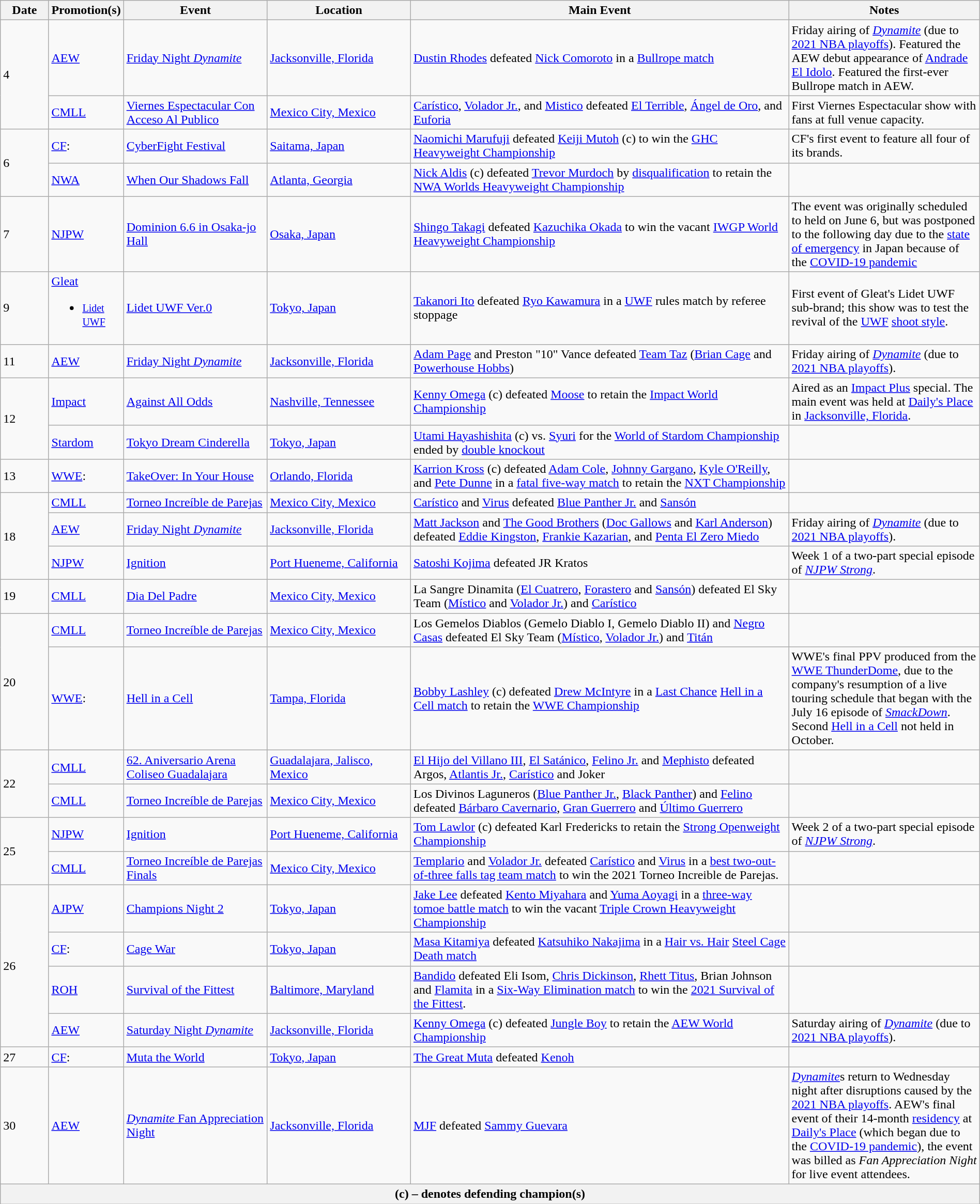<table class="wikitable" style="width:100%;">
<tr>
<th width=5%>Date</th>
<th width=5%>Promotion(s)</th>
<th style="width:15%;">Event</th>
<th style="width:15%;">Location</th>
<th style="width:40%;">Main Event</th>
<th style="width:20%;">Notes</th>
</tr>
<tr>
<td rowspan="2">4</td>
<td><a href='#'>AEW</a></td>
<td><a href='#'>Friday Night <em>Dynamite</em></a><br></td>
<td><a href='#'>Jacksonville, Florida</a></td>
<td><a href='#'>Dustin Rhodes</a> defeated <a href='#'>Nick Comoroto</a> in a <a href='#'>Bullrope match</a></td>
<td>Friday airing of <em><a href='#'>Dynamite</a></em> (due to <a href='#'>2021 NBA playoffs</a>). Featured the AEW debut appearance of <a href='#'>Andrade El Idolo</a>. Featured the first-ever Bullrope match in AEW.</td>
</tr>
<tr>
<td><a href='#'>CMLL</a></td>
<td><a href='#'>Viernes Espectacular Con Acceso Al Publico</a></td>
<td><a href='#'>Mexico City, Mexico</a></td>
<td><a href='#'>Carístico</a>, <a href='#'>Volador Jr.</a>, and <a href='#'>Mistico</a> defeated <a href='#'>El Terrible</a>, <a href='#'>Ángel de Oro</a>, and <a href='#'>Euforia</a></td>
<td>First Viernes Espectacular show with fans at full venue capacity.</td>
</tr>
<tr>
<td rowspan=2>6</td>
<td><a href='#'>CF</a>:</td>
<td><a href='#'>CyberFight Festival</a></td>
<td><a href='#'>Saitama, Japan</a></td>
<td><a href='#'>Naomichi Marufuji</a> defeated <a href='#'>Keiji Mutoh</a> (c) to win the <a href='#'>GHC Heavyweight Championship</a></td>
<td>CF's first event to feature all four of its brands.</td>
</tr>
<tr>
<td><a href='#'>NWA</a></td>
<td><a href='#'>When Our Shadows Fall</a></td>
<td><a href='#'>Atlanta, Georgia</a></td>
<td><a href='#'>Nick Aldis</a> (c) defeated <a href='#'>Trevor Murdoch</a> by <a href='#'>disqualification</a> to retain the <a href='#'>NWA Worlds Heavyweight Championship</a></td>
<td></td>
</tr>
<tr>
<td>7</td>
<td><a href='#'>NJPW</a></td>
<td><a href='#'>Dominion 6.6 in Osaka-jo Hall</a></td>
<td><a href='#'>Osaka, Japan</a></td>
<td><a href='#'>Shingo Takagi</a> defeated <a href='#'>Kazuchika Okada</a> to win the vacant <a href='#'>IWGP World Heavyweight Championship</a></td>
<td>The event was originally scheduled to held on June 6, but was postponed to the following day due to the <a href='#'>state of emergency</a> in Japan because of the <a href='#'>COVID-19 pandemic</a></td>
</tr>
<tr>
<td>9</td>
<td><a href='#'>Gleat</a><br><ul><li><small><a href='#'>Lidet UWF</a></small></li></ul></td>
<td><a href='#'>Lidet UWF Ver.0</a></td>
<td><a href='#'>Tokyo, Japan</a></td>
<td><a href='#'>Takanori Ito</a> defeated <a href='#'>Ryo Kawamura</a> in a <a href='#'>UWF</a> rules match by referee stoppage</td>
<td>First event of Gleat's Lidet UWF sub-brand; this show was to test the revival of the <a href='#'>UWF</a> <a href='#'>shoot style</a>.</td>
</tr>
<tr>
<td>11</td>
<td><a href='#'>AEW</a></td>
<td><a href='#'>Friday Night <em>Dynamite</em></a><br></td>
<td><a href='#'>Jacksonville, Florida</a></td>
<td><a href='#'>Adam Page</a> and Preston "10" Vance defeated <a href='#'>Team Taz</a> (<a href='#'>Brian Cage</a> and <a href='#'>Powerhouse Hobbs</a>)</td>
<td>Friday airing of <em><a href='#'>Dynamite</a></em> (due to <a href='#'>2021 NBA playoffs</a>).</td>
</tr>
<tr>
<td rowspan=2>12</td>
<td><a href='#'>Impact</a></td>
<td><a href='#'>Against All Odds</a></td>
<td><a href='#'>Nashville, Tennessee</a></td>
<td><a href='#'>Kenny Omega</a> (c) defeated <a href='#'>Moose</a> to retain the <a href='#'>Impact World Championship</a></td>
<td>Aired as an <a href='#'>Impact Plus</a> special. The main event was held at <a href='#'>Daily's Place</a> in <a href='#'>Jacksonville, Florida</a>.</td>
</tr>
<tr>
<td><a href='#'>Stardom</a></td>
<td><a href='#'>Tokyo Dream Cinderella</a></td>
<td><a href='#'>Tokyo, Japan</a></td>
<td><a href='#'>Utami Hayashishita</a> (c) vs. <a href='#'>Syuri</a> for the <a href='#'>World of Stardom Championship</a> ended by <a href='#'>double knockout</a></td>
<td></td>
</tr>
<tr>
<td>13</td>
<td><a href='#'>WWE</a>:</td>
<td><a href='#'>TakeOver: In Your House</a></td>
<td><a href='#'>Orlando, Florida</a></td>
<td><a href='#'>Karrion Kross</a> (c) defeated <a href='#'>Adam Cole</a>, <a href='#'>Johnny Gargano</a>, <a href='#'>Kyle O'Reilly</a>, and <a href='#'>Pete Dunne</a> in a <a href='#'>fatal five-way match</a> to retain the <a href='#'>NXT Championship</a></td>
<td></td>
</tr>
<tr>
<td rowspan="3">18</td>
<td><a href='#'>CMLL</a></td>
<td><a href='#'>Torneo Increíble de Parejas</a><br></td>
<td><a href='#'>Mexico City, Mexico</a></td>
<td><a href='#'>Carístico</a> and <a href='#'>Virus</a> defeated <a href='#'>Blue Panther Jr.</a> and <a href='#'>Sansón</a></td>
<td></td>
</tr>
<tr>
<td><a href='#'>AEW</a></td>
<td><a href='#'>Friday Night <em>Dynamite</em></a><br></td>
<td><a href='#'>Jacksonville, Florida</a></td>
<td><a href='#'>Matt Jackson</a> and <a href='#'>The Good Brothers</a> (<a href='#'>Doc Gallows</a> and <a href='#'>Karl Anderson</a>) defeated <a href='#'>Eddie Kingston</a>, <a href='#'>Frankie Kazarian</a>, and <a href='#'>Penta El Zero Miedo</a></td>
<td>Friday airing of <em><a href='#'>Dynamite</a></em> (due to <a href='#'>2021 NBA playoffs</a>).</td>
</tr>
<tr>
<td><a href='#'>NJPW</a></td>
<td><a href='#'>Ignition</a><br></td>
<td><a href='#'>Port Hueneme, California</a></td>
<td><a href='#'>Satoshi Kojima</a> defeated JR Kratos</td>
<td>Week 1 of a two-part special episode of <em><a href='#'>NJPW Strong</a></em>.</td>
</tr>
<tr>
<td>19</td>
<td><a href='#'>CMLL</a></td>
<td><a href='#'>Dia Del Padre</a></td>
<td><a href='#'>Mexico City, Mexico</a></td>
<td>La Sangre Dinamita (<a href='#'>El Cuatrero</a>, <a href='#'>Forastero</a> and <a href='#'>Sansón</a>) defeated El Sky Team (<a href='#'>Místico</a> and <a href='#'>Volador Jr.</a>) and <a href='#'>Carístico</a></td>
<td></td>
</tr>
<tr>
<td rowspan="2">20</td>
<td><a href='#'>CMLL</a></td>
<td><a href='#'>Torneo Increíble de Parejas</a><br></td>
<td><a href='#'>Mexico City, Mexico</a></td>
<td>Los Gemelos Diablos (Gemelo Diablo I, Gemelo Diablo II) and <a href='#'>Negro Casas</a> defeated El Sky Team (<a href='#'>Místico</a>, <a href='#'>Volador Jr.</a>) and <a href='#'>Titán</a></td>
<td></td>
</tr>
<tr>
<td><a href='#'>WWE</a>:</td>
<td><a href='#'>Hell in a Cell</a></td>
<td><a href='#'>Tampa, Florida</a></td>
<td><a href='#'>Bobby Lashley</a> (c) defeated <a href='#'>Drew McIntyre</a> in a <a href='#'>Last Chance</a> <a href='#'>Hell in a Cell match</a> to retain the <a href='#'>WWE Championship</a></td>
<td>WWE's final PPV produced from the <a href='#'>WWE ThunderDome</a>, due to the company's resumption of a live touring schedule that began with the July 16 episode of <em><a href='#'>SmackDown</a></em>. Second <a href='#'>Hell in a Cell</a> not held in October.</td>
</tr>
<tr>
<td rowspan="2">22</td>
<td><a href='#'>CMLL</a></td>
<td><a href='#'>62. Aniversario Arena Coliseo Guadalajara</a></td>
<td><a href='#'>Guadalajara, Jalisco, Mexico</a></td>
<td><a href='#'>El Hijo del Villano III</a>, <a href='#'>El Satánico</a>, <a href='#'>Felino Jr.</a> and <a href='#'>Mephisto</a> defeated Argos, <a href='#'>Atlantis Jr.</a>, <a href='#'>Carístico</a> and Joker</td>
<td></td>
</tr>
<tr>
<td><a href='#'>CMLL</a></td>
<td><a href='#'>Torneo Increíble de Parejas</a><br></td>
<td><a href='#'>Mexico City, Mexico</a></td>
<td>Los Divinos Laguneros (<a href='#'>Blue Panther Jr.</a>, <a href='#'>Black Panther</a>) and <a href='#'>Felino</a> defeated <a href='#'>Bárbaro Cavernario</a>, <a href='#'>Gran Guerrero</a> and <a href='#'>Último Guerrero</a></td>
<td></td>
</tr>
<tr>
<td rowspan="2">25</td>
<td><a href='#'>NJPW</a></td>
<td><a href='#'>Ignition</a><br></td>
<td><a href='#'>Port Hueneme, California</a></td>
<td><a href='#'>Tom Lawlor</a> (c) defeated Karl Fredericks to retain the <a href='#'>Strong Openweight Championship</a></td>
<td>Week 2 of a two-part special episode of <em><a href='#'>NJPW Strong</a></em>.</td>
</tr>
<tr>
<td><a href='#'>CMLL</a></td>
<td><a href='#'>Torneo Increíble de Parejas Finals</a><br></td>
<td><a href='#'>Mexico City, Mexico</a></td>
<td><a href='#'>Templario</a> and <a href='#'>Volador Jr.</a> defeated <a href='#'>Carístico</a> and <a href='#'>Virus</a> in a <a href='#'>best two-out-of-three falls tag team match</a> to win the 2021 Torneo Increible de Parejas.</td>
<td></td>
</tr>
<tr>
<td rowspan=4>26</td>
<td><a href='#'>AJPW</a></td>
<td><a href='#'>Champions Night 2</a></td>
<td><a href='#'>Tokyo, Japan</a></td>
<td><a href='#'>Jake Lee</a> defeated <a href='#'>Kento Miyahara</a> and <a href='#'>Yuma Aoyagi</a> in a <a href='#'>three-way tomoe battle match</a> to win the vacant <a href='#'>Triple Crown Heavyweight Championship</a></td>
<td></td>
</tr>
<tr>
<td><a href='#'>CF</a>:</td>
<td><a href='#'>Cage War</a></td>
<td><a href='#'>Tokyo, Japan</a></td>
<td><a href='#'>Masa Kitamiya</a> defeated <a href='#'>Katsuhiko Nakajima</a> in a <a href='#'>Hair vs. Hair</a> <a href='#'>Steel Cage</a> <a href='#'>Death match</a></td>
<td></td>
</tr>
<tr>
<td><a href='#'>ROH</a></td>
<td><a href='#'>Survival of the Fittest</a></td>
<td><a href='#'>Baltimore, Maryland</a></td>
<td><a href='#'>Bandido</a> defeated Eli Isom, <a href='#'>Chris Dickinson</a>, <a href='#'>Rhett Titus</a>, Brian Johnson and <a href='#'>Flamita</a> in a <a href='#'>Six-Way Elimination match</a> to win the <a href='#'>2021 Survival of the Fittest</a>.</td>
<td></td>
</tr>
<tr>
<td><a href='#'>AEW</a></td>
<td><a href='#'>Saturday Night <em>Dynamite</em></a></td>
<td><a href='#'>Jacksonville, Florida</a></td>
<td><a href='#'>Kenny Omega</a> (c) defeated <a href='#'>Jungle Boy</a> to retain the <a href='#'>AEW World Championship</a></td>
<td>Saturday airing of <em><a href='#'>Dynamite</a></em> (due to <a href='#'>2021 NBA playoffs</a>).</td>
</tr>
<tr>
<td>27</td>
<td><a href='#'>CF</a>:</td>
<td><a href='#'>Muta the World</a></td>
<td><a href='#'>Tokyo, Japan</a></td>
<td><a href='#'>The Great Muta</a> defeated <a href='#'>Kenoh</a></td>
<td></td>
</tr>
<tr>
<td>30</td>
<td><a href='#'>AEW</a></td>
<td><a href='#'><em>Dynamite</em> Fan Appreciation Night</a></td>
<td><a href='#'>Jacksonville, Florida</a></td>
<td><a href='#'>MJF</a> defeated <a href='#'>Sammy Guevara</a></td>
<td><em><a href='#'>Dynamite</a></em>s return to Wednesday night after disruptions caused by the <a href='#'>2021 NBA playoffs</a>. AEW's final event of their 14-month <a href='#'>residency</a> at <a href='#'>Daily's Place</a> (which began due to the <a href='#'>COVID-19 pandemic</a>), the event was billed as <em>Fan Appreciation Night</em> for live event attendees.</td>
</tr>
<tr>
<th colspan="6">(c) – denotes defending champion(s)</th>
</tr>
</table>
